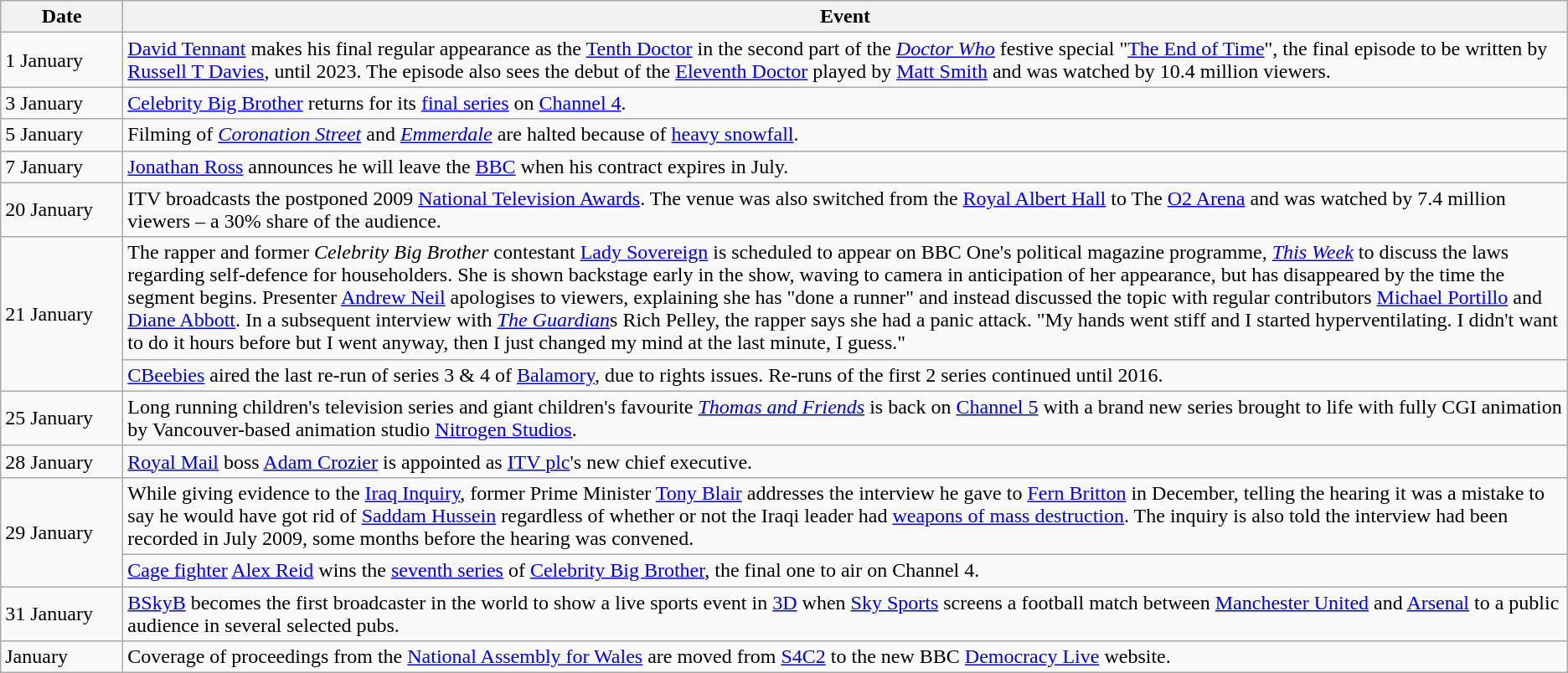<table class="wikitable">
<tr>
<th width=90>Date</th>
<th>Event</th>
</tr>
<tr>
<td>1 January</td>
<td><a href='#'>David Tennant</a> makes his final regular appearance as the <a href='#'>Tenth Doctor</a> in the second part of the <em><a href='#'>Doctor Who</a></em> festive special "<a href='#'>The End of Time</a>", the final episode to be written by <a href='#'>Russell T Davies</a>, until 2023. The episode also sees the debut of the <a href='#'>Eleventh Doctor</a> played by <a href='#'>Matt Smith</a> and was watched by 10.4 million viewers.</td>
</tr>
<tr>
<td>3 January</td>
<td><a href='#'>Celebrity Big Brother</a> returns for its <a href='#'>final series</a> on <a href='#'>Channel 4</a>.</td>
</tr>
<tr>
<td>5 January</td>
<td>Filming of <em><a href='#'>Coronation Street</a></em> and <em><a href='#'>Emmerdale</a></em> are halted because of <a href='#'>heavy snowfall</a>.</td>
</tr>
<tr>
<td>7 January</td>
<td><a href='#'>Jonathan Ross</a> announces he will leave the <a href='#'>BBC</a> when his contract expires in July.</td>
</tr>
<tr>
<td>20 January</td>
<td>ITV broadcasts the postponed 2009 <a href='#'>National Television Awards</a>. The venue was also switched from the <a href='#'>Royal Albert Hall</a> to The <a href='#'>O2 Arena</a> and was watched by 7.4 million viewers – a 30% share of the audience.</td>
</tr>
<tr>
<td rowspan=2>21 January</td>
<td>The rapper and former <em>Celebrity Big Brother</em> contestant <a href='#'>Lady Sovereign</a> is scheduled to appear on BBC One's political magazine programme, <em><a href='#'>This Week</a></em> to discuss the laws regarding self-defence for householders. She is shown backstage early in the show, waving to camera in anticipation of her appearance, but has disappeared by the time the segment begins. Presenter <a href='#'>Andrew Neil</a> apologises to viewers, explaining she has "done a runner" and instead discussed the topic with regular contributors <a href='#'>Michael Portillo</a> and <a href='#'>Diane Abbott</a>. In a subsequent interview with <em><a href='#'>The Guardian</a></em>s Rich Pelley, the rapper says she had a panic attack. "My hands went stiff and I started hyperventilating. I didn't want to do it hours before but I went anyway, then I just changed my mind at the last minute, I guess."</td>
</tr>
<tr>
<td><a href='#'>CBeebies</a> aired the last re-run of series 3 & 4 of <a href='#'>Balamory</a>, due to rights issues. Re-runs of the first 2 series continued until 2016.</td>
</tr>
<tr>
<td>25 January</td>
<td>Long running children's television series and giant children's favourite <em><a href='#'>Thomas and Friends</a></em> is back on <a href='#'>Channel 5</a> with a brand new series brought to life with fully CGI animation by Vancouver-based animation studio <a href='#'>Nitrogen Studios</a>.</td>
</tr>
<tr>
<td>28 January</td>
<td><a href='#'>Royal Mail</a> boss <a href='#'>Adam Crozier</a> is appointed as <a href='#'>ITV plc</a>'s new chief executive.</td>
</tr>
<tr>
<td rowspan=2>29 January</td>
<td>While giving evidence to the <a href='#'>Iraq Inquiry</a>, former Prime Minister <a href='#'>Tony Blair</a> addresses the interview he gave to <a href='#'>Fern Britton</a> in December, telling the hearing it was a mistake to say he would have got rid of <a href='#'>Saddam Hussein</a> regardless of whether or not the Iraqi leader had <a href='#'>weapons of mass destruction</a>. The inquiry is also told the interview had been recorded in July 2009, some months before the hearing was convened.</td>
</tr>
<tr>
<td><a href='#'>Cage fighter</a> <a href='#'>Alex Reid</a> wins the <a href='#'>seventh series</a> of <a href='#'>Celebrity Big Brother</a>, the final one to air on Channel 4.</td>
</tr>
<tr>
<td>31 January</td>
<td><a href='#'>BSkyB</a> becomes the first broadcaster in the world to show a live sports event in <a href='#'>3D</a> when <a href='#'>Sky Sports</a> screens a football match between <a href='#'>Manchester United</a> and <a href='#'>Arsenal</a> to a public audience in several selected pubs.</td>
</tr>
<tr>
<td>January</td>
<td>Coverage of proceedings from the <a href='#'>National Assembly for Wales</a> are moved from <a href='#'>S4C2</a> to the new BBC <a href='#'>Democracy Live</a> website.</td>
</tr>
</table>
